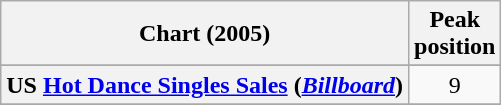<table class="wikitable sortable plainrowheaders" style="text-align:center">
<tr>
<th scope="col">Chart (2005)</th>
<th scope="col">Peak<br> position</th>
</tr>
<tr>
</tr>
<tr>
<th scope="row">US <a href='#'>Hot Dance Singles Sales</a> (<a href='#'><em>Billboard</em></a>)</th>
<td>9</td>
</tr>
<tr>
</tr>
</table>
